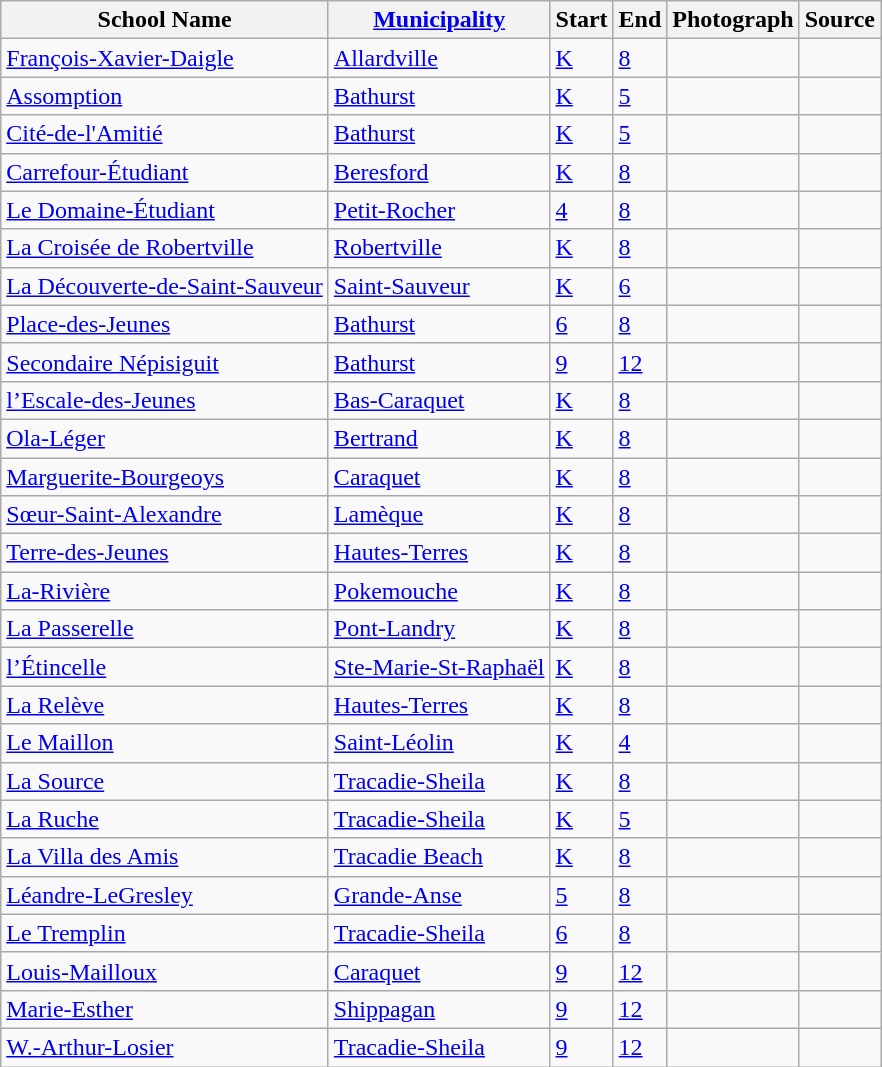<table class="wikitable sortable">
<tr>
<th>School Name</th>
<th><a href='#'>Municipality</a></th>
<th>Start</th>
<th>End</th>
<th>Photograph</th>
<th>Source</th>
</tr>
<tr>
<td><a href='#'>François-Xavier-Daigle</a></td>
<td><a href='#'>Allardville</a></td>
<td><a href='#'>K</a></td>
<td><a href='#'>8</a></td>
<td></td>
<td></td>
</tr>
<tr>
<td><a href='#'>Assomption</a></td>
<td><a href='#'>Bathurst</a></td>
<td><a href='#'>K</a></td>
<td><a href='#'>5</a></td>
<td></td>
<td></td>
</tr>
<tr>
<td><a href='#'>Cité-de-l'Amitié</a></td>
<td><a href='#'>Bathurst</a></td>
<td><a href='#'>K</a></td>
<td><a href='#'>5</a></td>
<td></td>
<td></td>
</tr>
<tr>
<td><a href='#'>Carrefour-Étudiant</a></td>
<td><a href='#'>Beresford</a></td>
<td><a href='#'>K</a></td>
<td><a href='#'>8</a></td>
<td></td>
<td></td>
</tr>
<tr>
<td><a href='#'>Le Domaine-Étudiant</a></td>
<td><a href='#'>Petit-Rocher</a></td>
<td><a href='#'>4</a></td>
<td><a href='#'>8</a></td>
<td></td>
<td></td>
</tr>
<tr>
<td><a href='#'>La Croisée de Robertville</a></td>
<td><a href='#'>Robertville</a></td>
<td><a href='#'>K</a></td>
<td><a href='#'>8</a></td>
<td></td>
<td></td>
</tr>
<tr>
<td><a href='#'>La Découverte-de-Saint-Sauveur</a></td>
<td><a href='#'>Saint-Sauveur</a></td>
<td><a href='#'>K</a></td>
<td><a href='#'>6</a></td>
<td></td>
<td></td>
</tr>
<tr>
<td><a href='#'>Place-des-Jeunes</a></td>
<td><a href='#'>Bathurst</a></td>
<td><a href='#'>6</a></td>
<td><a href='#'>8</a></td>
<td></td>
<td></td>
</tr>
<tr>
<td><a href='#'>Secondaire Népisiguit</a></td>
<td><a href='#'>Bathurst</a></td>
<td><a href='#'>9</a></td>
<td><a href='#'>12</a></td>
<td></td>
<td></td>
</tr>
<tr>
<td><a href='#'>l’Escale-des-Jeunes</a></td>
<td><a href='#'>Bas-Caraquet</a></td>
<td><a href='#'>K</a></td>
<td><a href='#'>8</a></td>
<td></td>
<td></td>
</tr>
<tr>
<td><a href='#'>Ola-Léger</a></td>
<td><a href='#'>Bertrand</a></td>
<td><a href='#'>K</a></td>
<td><a href='#'>8</a></td>
<td></td>
<td></td>
</tr>
<tr>
<td><a href='#'>Marguerite-Bourgeoys</a></td>
<td><a href='#'>Caraquet</a></td>
<td><a href='#'>K</a></td>
<td><a href='#'>8</a></td>
<td></td>
<td></td>
</tr>
<tr>
<td><a href='#'>Sœur-Saint-Alexandre</a></td>
<td><a href='#'>Lamèque</a></td>
<td><a href='#'>K</a></td>
<td><a href='#'>8</a></td>
<td></td>
<td></td>
</tr>
<tr>
<td><a href='#'>Terre-des-Jeunes</a></td>
<td><a href='#'>Hautes-Terres</a></td>
<td><a href='#'>K</a></td>
<td><a href='#'>8</a></td>
<td></td>
<td></td>
</tr>
<tr>
<td><a href='#'>La-Rivière</a></td>
<td><a href='#'>Pokemouche</a></td>
<td><a href='#'>K</a></td>
<td><a href='#'>8</a></td>
<td></td>
<td></td>
</tr>
<tr>
<td><a href='#'>La Passerelle</a></td>
<td><a href='#'>Pont-Landry</a></td>
<td><a href='#'>K</a></td>
<td><a href='#'>8</a></td>
<td></td>
<td></td>
</tr>
<tr>
<td><a href='#'>l’Étincelle</a></td>
<td><a href='#'>Ste-Marie-St-Raphaël</a></td>
<td><a href='#'>K</a></td>
<td><a href='#'>8</a></td>
<td></td>
<td></td>
</tr>
<tr>
<td><a href='#'>La Relève</a></td>
<td><a href='#'>Hautes-Terres</a></td>
<td><a href='#'>K</a></td>
<td><a href='#'>8</a></td>
<td></td>
<td></td>
</tr>
<tr>
<td><a href='#'>Le Maillon</a></td>
<td><a href='#'>Saint-Léolin</a></td>
<td><a href='#'>K</a></td>
<td><a href='#'>4</a></td>
<td></td>
<td></td>
</tr>
<tr>
<td><a href='#'>La Source</a></td>
<td><a href='#'>Tracadie-Sheila</a></td>
<td><a href='#'>K</a></td>
<td><a href='#'>8</a></td>
<td></td>
<td></td>
</tr>
<tr>
<td><a href='#'>La Ruche</a></td>
<td><a href='#'>Tracadie-Sheila</a></td>
<td><a href='#'>K</a></td>
<td><a href='#'>5</a></td>
<td></td>
<td></td>
</tr>
<tr>
<td><a href='#'>La Villa des Amis</a></td>
<td><a href='#'>Tracadie Beach</a></td>
<td><a href='#'>K</a></td>
<td><a href='#'>8</a></td>
<td></td>
<td></td>
</tr>
<tr>
<td><a href='#'>Léandre-LeGresley</a></td>
<td><a href='#'>Grande-Anse</a></td>
<td><a href='#'>5</a></td>
<td><a href='#'>8</a></td>
<td></td>
<td></td>
</tr>
<tr>
<td><a href='#'>Le Tremplin</a></td>
<td><a href='#'>Tracadie-Sheila</a></td>
<td><a href='#'>6</a></td>
<td><a href='#'>8</a></td>
<td></td>
<td></td>
</tr>
<tr>
<td><a href='#'>Louis-Mailloux</a></td>
<td><a href='#'>Caraquet</a></td>
<td><a href='#'>9</a></td>
<td><a href='#'>12</a></td>
<td></td>
<td></td>
</tr>
<tr>
<td><a href='#'>Marie-Esther</a></td>
<td><a href='#'>Shippagan</a></td>
<td><a href='#'>9</a></td>
<td><a href='#'>12</a></td>
<td></td>
<td></td>
</tr>
<tr>
<td><a href='#'>W.-Arthur-Losier</a></td>
<td><a href='#'>Tracadie-Sheila</a></td>
<td><a href='#'>9</a></td>
<td><a href='#'>12</a></td>
<td></td>
<td></td>
</tr>
</table>
